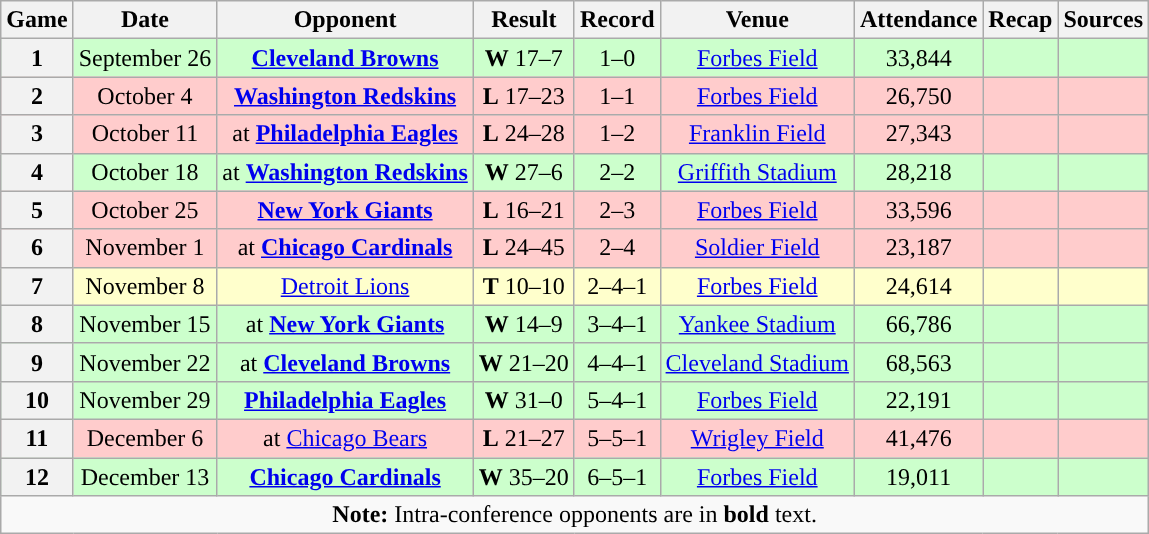<table class="wikitable" style="text-align:center">
<tr>
<th>Game</th>
<th>Date</th>
<th>Opponent</th>
<th>Result</th>
<th>Record</th>
<th>Venue</th>
<th>Attendance</th>
<th>Recap</th>
<th>Sources</th>
</tr>
<tr style="background:#cfc">
<th>1</th>
<td>September 26</td>
<td><strong><a href='#'>Cleveland Browns</a></strong></td>
<td><strong>W</strong> 17–7</td>
<td>1–0</td>
<td><a href='#'>Forbes Field</a></td>
<td>33,844</td>
<td></td>
<td></td>
</tr>
<tr style="background:#fcc">
<th>2</th>
<td>October 4</td>
<td><strong><a href='#'>Washington Redskins</a></strong></td>
<td><strong>L</strong> 17–23</td>
<td>1–1</td>
<td><a href='#'>Forbes Field</a></td>
<td>26,750</td>
<td></td>
<td></td>
</tr>
<tr style="background:#fcc">
<th>3</th>
<td>October 11</td>
<td>at <strong><a href='#'>Philadelphia Eagles</a></strong></td>
<td><strong>L</strong> 24–28</td>
<td>1–2</td>
<td><a href='#'>Franklin Field</a></td>
<td>27,343</td>
<td></td>
<td></td>
</tr>
<tr style="background:#cfc">
<th>4</th>
<td>October 18</td>
<td>at <strong><a href='#'>Washington Redskins</a></strong></td>
<td><strong>W</strong> 27–6</td>
<td>2–2</td>
<td><a href='#'>Griffith Stadium</a></td>
<td>28,218</td>
<td></td>
<td></td>
</tr>
<tr style="background:#fcc">
<th>5</th>
<td>October 25</td>
<td><strong><a href='#'>New York Giants</a></strong></td>
<td><strong>L</strong> 16–21</td>
<td>2–3</td>
<td><a href='#'>Forbes Field</a></td>
<td>33,596</td>
<td></td>
<td></td>
</tr>
<tr style="background:#fcc">
<th>6</th>
<td>November 1</td>
<td>at <strong><a href='#'>Chicago Cardinals</a></strong></td>
<td><strong>L</strong> 24–45</td>
<td>2–4</td>
<td><a href='#'>Soldier Field</a></td>
<td>23,187</td>
<td></td>
<td></td>
</tr>
<tr style="background:#ffc">
<th>7</th>
<td>November 8</td>
<td><a href='#'>Detroit Lions</a></td>
<td><strong>T</strong> 10–10</td>
<td>2–4–1</td>
<td><a href='#'>Forbes Field</a></td>
<td>24,614</td>
<td></td>
<td></td>
</tr>
<tr style="background:#cfc">
<th>8</th>
<td>November 15</td>
<td>at <strong><a href='#'>New York Giants</a></strong></td>
<td><strong>W</strong> 14–9</td>
<td>3–4–1</td>
<td><a href='#'>Yankee Stadium</a></td>
<td>66,786</td>
<td></td>
<td></td>
</tr>
<tr style="background:#cfc">
<th>9</th>
<td>November 22</td>
<td>at <strong><a href='#'>Cleveland Browns</a></strong></td>
<td><strong>W</strong> 21–20</td>
<td>4–4–1</td>
<td><a href='#'>Cleveland Stadium</a></td>
<td>68,563</td>
<td></td>
<td></td>
</tr>
<tr style="background:#cfc">
<th>10</th>
<td>November 29</td>
<td><strong><a href='#'>Philadelphia Eagles</a></strong></td>
<td><strong>W</strong> 31–0</td>
<td>5–4–1</td>
<td><a href='#'>Forbes Field</a></td>
<td>22,191</td>
<td></td>
<td></td>
</tr>
<tr style="background:#fcc">
<th>11</th>
<td>December 6</td>
<td>at <a href='#'>Chicago Bears</a></td>
<td><strong>L</strong> 21–27</td>
<td>5–5–1</td>
<td><a href='#'>Wrigley Field</a></td>
<td>41,476</td>
<td></td>
<td></td>
</tr>
<tr style="background:#cfc">
<th>12</th>
<td>December 13</td>
<td><strong><a href='#'>Chicago Cardinals</a></strong></td>
<td><strong>W</strong> 35–20</td>
<td>6–5–1</td>
<td><a href='#'>Forbes Field</a></td>
<td>19,011</td>
<td></td>
<td></td>
</tr>
<tr>
<td colspan="10"><strong>Note:</strong> Intra-conference opponents are in <strong>bold</strong> text.</td>
</tr>
</table>
